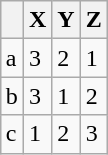<table class="wikitable" style="float:right; margin-left: 10px;">
<tr>
<th></th>
<th>X</th>
<th>Y</th>
<th>Z</th>
</tr>
<tr>
<td>a</td>
<td>3</td>
<td>2</td>
<td>1</td>
</tr>
<tr>
<td>b</td>
<td>3</td>
<td>1</td>
<td>2</td>
</tr>
<tr>
<td>c</td>
<td>1</td>
<td>2</td>
<td>3</td>
</tr>
</table>
